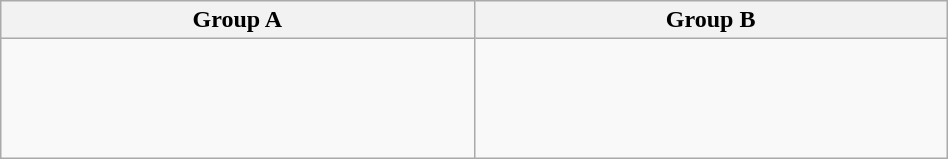<table class="wikitable" width=50%>
<tr>
<th width=50%>Group A</th>
<th width=50%>Group B</th>
</tr>
<tr>
<td valign=top><br><br>
<br>
<br>
</td>
<td valign=top><br><br>
<br>
<br>
</td>
</tr>
</table>
